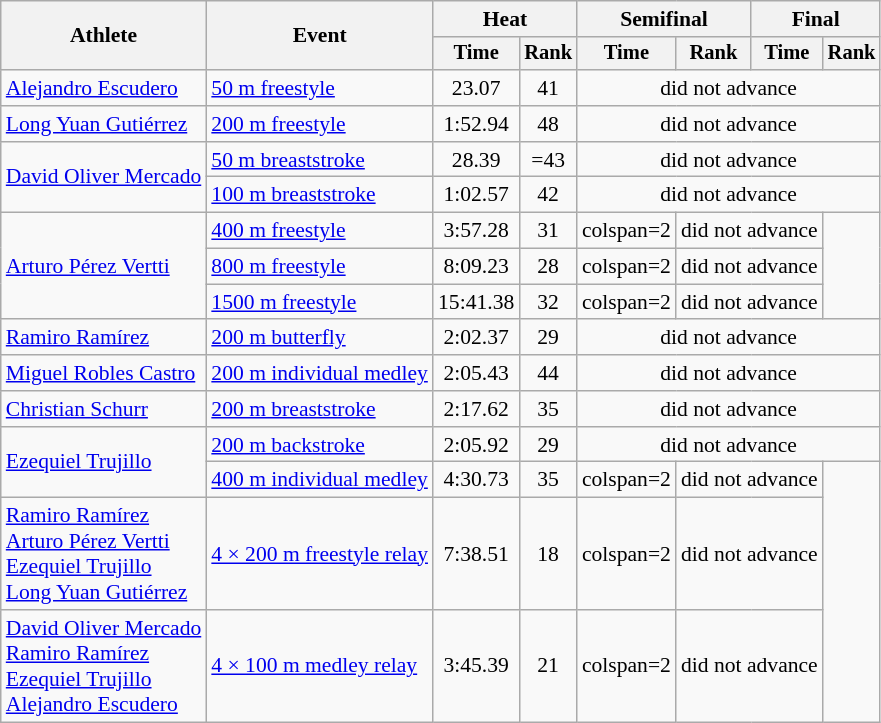<table class=wikitable style="font-size:90%">
<tr>
<th rowspan=2>Athlete</th>
<th rowspan=2>Event</th>
<th colspan="2">Heat</th>
<th colspan="2">Semifinal</th>
<th colspan="2">Final</th>
</tr>
<tr style="font-size:95%">
<th>Time</th>
<th>Rank</th>
<th>Time</th>
<th>Rank</th>
<th>Time</th>
<th>Rank</th>
</tr>
<tr align=center>
<td align=left><a href='#'>Alejandro Escudero</a></td>
<td align=left><a href='#'>50 m freestyle</a></td>
<td>23.07</td>
<td>41</td>
<td colspan=4>did not advance</td>
</tr>
<tr align=center>
<td align=left><a href='#'>Long Yuan Gutiérrez</a></td>
<td align=left><a href='#'>200 m freestyle</a></td>
<td>1:52.94</td>
<td>48</td>
<td colspan=4>did not advance</td>
</tr>
<tr align=center>
<td align=left rowspan=2><a href='#'>David Oliver Mercado</a></td>
<td align=left><a href='#'>50 m breaststroke</a></td>
<td>28.39</td>
<td>=43</td>
<td colspan=4>did not advance</td>
</tr>
<tr align=center>
<td align=left><a href='#'>100 m breaststroke</a></td>
<td>1:02.57</td>
<td>42</td>
<td colspan=4>did not advance</td>
</tr>
<tr align=center>
<td align=left rowspan=3><a href='#'>Arturo Pérez Vertti</a></td>
<td align=left><a href='#'>400 m freestyle</a></td>
<td>3:57.28</td>
<td>31</td>
<td>colspan=2 </td>
<td colspan=2>did not advance</td>
</tr>
<tr align=center>
<td align=left><a href='#'>800 m freestyle</a></td>
<td>8:09.23</td>
<td>28</td>
<td>colspan=2 </td>
<td colspan=2>did not advance</td>
</tr>
<tr align=center>
<td align=left><a href='#'>1500 m freestyle</a></td>
<td>15:41.38</td>
<td>32</td>
<td>colspan=2 </td>
<td colspan=2>did not advance</td>
</tr>
<tr align=center>
<td align=left><a href='#'>Ramiro Ramírez</a></td>
<td align=left><a href='#'>200 m butterfly</a></td>
<td>2:02.37</td>
<td>29</td>
<td colspan=4>did not advance</td>
</tr>
<tr align=center>
<td align=left><a href='#'>Miguel Robles Castro</a></td>
<td align=left><a href='#'>200 m individual medley</a></td>
<td>2:05.43</td>
<td>44</td>
<td colspan=4>did not advance</td>
</tr>
<tr align=center>
<td align=left><a href='#'>Christian Schurr</a></td>
<td align=left><a href='#'>200 m breaststroke</a></td>
<td>2:17.62</td>
<td>35</td>
<td colspan=4>did not advance</td>
</tr>
<tr align=center>
<td align=left rowspan=2><a href='#'>Ezequiel Trujillo</a></td>
<td align=left><a href='#'>200 m backstroke</a></td>
<td>2:05.92</td>
<td>29</td>
<td colspan=4>did not advance</td>
</tr>
<tr align=center>
<td align=left><a href='#'>400 m individual medley</a></td>
<td>4:30.73</td>
<td>35</td>
<td>colspan=2 </td>
<td colspan=2>did not advance</td>
</tr>
<tr align=center>
<td align=left><a href='#'>Ramiro Ramírez</a><br><a href='#'>Arturo Pérez Vertti</a><br><a href='#'>Ezequiel Trujillo</a><br><a href='#'>Long Yuan Gutiérrez</a></td>
<td align=left><a href='#'>4 × 200 m freestyle relay</a></td>
<td>7:38.51</td>
<td>18</td>
<td>colspan=2 </td>
<td colspan=2>did not advance</td>
</tr>
<tr align=center>
<td align=left><a href='#'>David Oliver Mercado</a><br><a href='#'>Ramiro Ramírez</a><br><a href='#'>Ezequiel Trujillo</a><br><a href='#'>Alejandro Escudero</a></td>
<td align=left><a href='#'>4 × 100 m medley relay</a></td>
<td>3:45.39</td>
<td>21</td>
<td>colspan=2 </td>
<td colspan=2>did not advance</td>
</tr>
</table>
